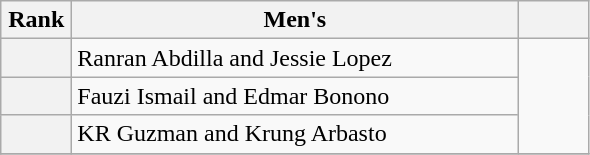<table class="wikitable" style="text-align: center;">
<tr>
<th width=40>Rank</th>
<th width=290>Men's</th>
<th width=40></th>
</tr>
<tr>
<th></th>
<td style="text-align:left;">Ranran Abdilla and Jessie Lopez </td>
<td rowspan=3></td>
</tr>
<tr>
<th></th>
<td style="text-align:left;">Fauzi Ismail and Edmar Bonono </td>
</tr>
<tr>
<th></th>
<td style="text-align:left;">KR Guzman and Krung Arbasto </td>
</tr>
<tr>
</tr>
</table>
